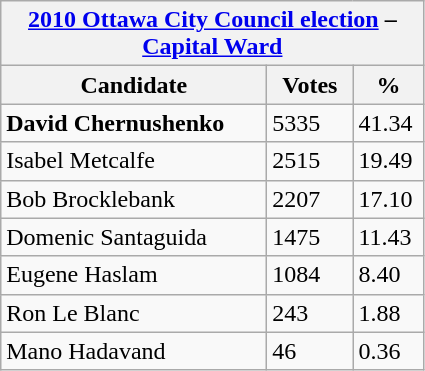<table class="wikitable">
<tr>
<th colspan="3"><a href='#'>2010 Ottawa City Council election</a> – <a href='#'>Capital Ward</a></th>
</tr>
<tr>
<th style="width: 170px">Candidate</th>
<th style="width: 50px">Votes</th>
<th style="width: 40px">%</th>
</tr>
<tr>
<td><strong>David Chernushenko</strong></td>
<td>5335</td>
<td>41.34</td>
</tr>
<tr>
<td>Isabel Metcalfe</td>
<td>2515</td>
<td>19.49</td>
</tr>
<tr>
<td>Bob Brocklebank</td>
<td>2207</td>
<td>17.10</td>
</tr>
<tr>
<td>Domenic Santaguida</td>
<td>1475</td>
<td>11.43</td>
</tr>
<tr>
<td>Eugene Haslam</td>
<td>1084</td>
<td>8.40</td>
</tr>
<tr>
<td>Ron Le Blanc</td>
<td>243</td>
<td>1.88</td>
</tr>
<tr>
<td>Mano Hadavand</td>
<td>46</td>
<td>0.36</td>
</tr>
</table>
